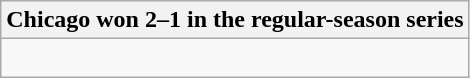<table class="wikitable collapsible collapsed">
<tr>
<th>Chicago won 2–1 in the regular-season series</th>
</tr>
<tr>
<td><br>

</td>
</tr>
</table>
